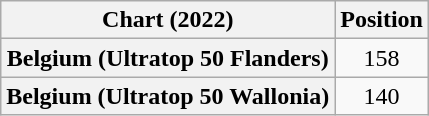<table class="wikitable sortable plainrowheaders" style="text-align:center">
<tr>
<th scope="col">Chart (2022)</th>
<th scope="col">Position</th>
</tr>
<tr>
<th scope="row">Belgium (Ultratop 50 Flanders)</th>
<td>158</td>
</tr>
<tr>
<th scope="row">Belgium (Ultratop 50 Wallonia)</th>
<td>140</td>
</tr>
</table>
